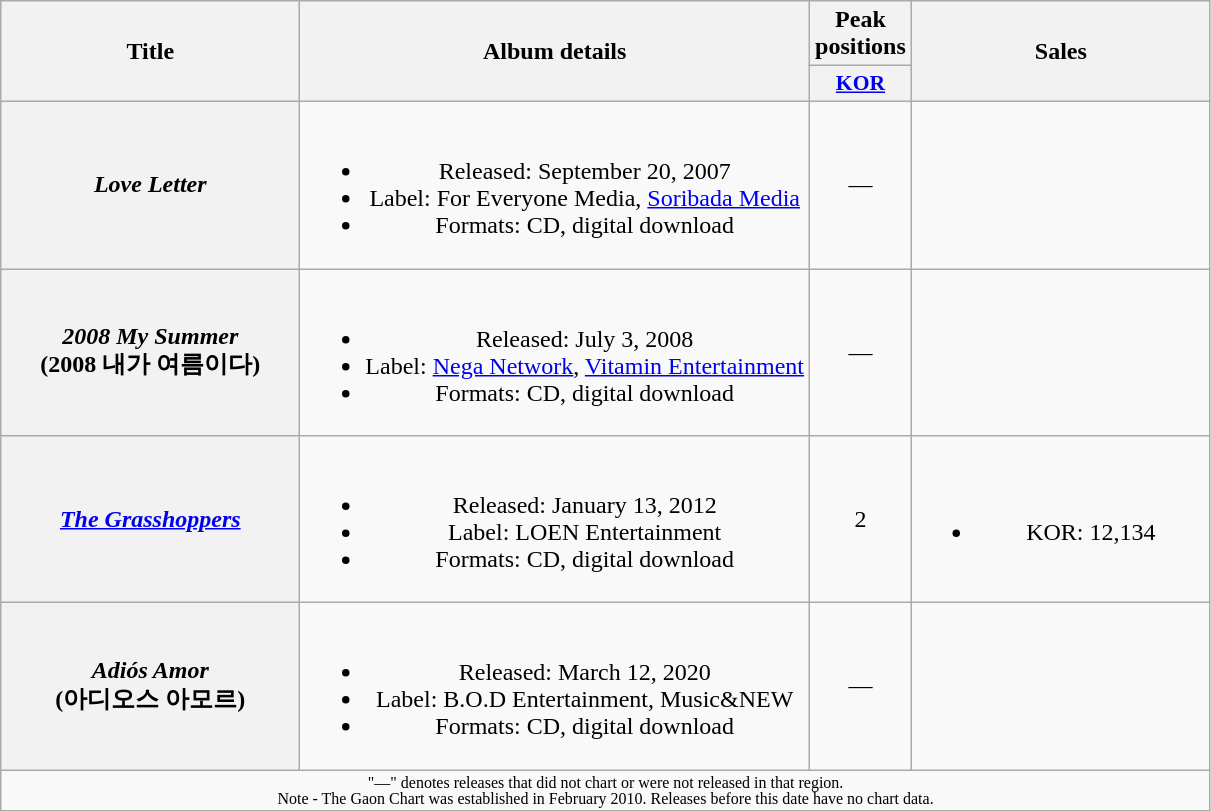<table class="wikitable plainrowheaders" style="text-align:center;">
<tr>
<th scope="col" rowspan="2" style="width:12em;">Title</th>
<th scope="col" rowspan="2">Album details</th>
<th scope="col" colspan="1">Peak positions</th>
<th scope="col" rowspan="2" style="width:12em;">Sales</th>
</tr>
<tr>
<th scope="col" style="width:3em;font-size:90%;"><a href='#'>KOR</a><br></th>
</tr>
<tr>
<th scope="row"><em>Love Letter</em></th>
<td><br><ul><li>Released: September 20, 2007</li><li>Label: For Everyone Media, <a href='#'>Soribada Media</a></li><li>Formats: CD, digital download</li></ul></td>
<td>—</td>
<td></td>
</tr>
<tr>
<th scope="row"><em>2008 My Summer</em><br> (2008 내가 여름이다)</th>
<td><br><ul><li>Released: July 3, 2008</li><li>Label: <a href='#'>Nega Network</a>, <a href='#'>Vitamin Entertainment</a></li><li>Formats: CD, digital download</li></ul></td>
<td>—</td>
<td></td>
</tr>
<tr>
<th scope="row"><em><a href='#'>The Grasshoppers</a></em></th>
<td><br><ul><li>Released: January 13, 2012</li><li>Label: LOEN Entertainment</li><li>Formats: CD, digital download</li></ul></td>
<td>2</td>
<td><br><ul><li>KOR: 12,134</li></ul></td>
</tr>
<tr>
<th scope="row"><em>Adiós Amor</em><br> (아디오스 아모르)</th>
<td><br><ul><li>Released: March 12, 2020</li><li>Label:  B.O.D Entertainment, Music&NEW</li><li>Formats: CD, digital download</li></ul></td>
<td>—</td>
<td></td>
</tr>
<tr>
<td colspan="4" style="font-size:8pt;">"—" denotes releases that did not chart or were not released in that region.<br>Note - The Gaon Chart was established in February 2010.  Releases before this date have no chart data.</td>
</tr>
</table>
